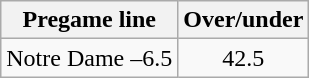<table class="wikitable">
<tr align="center">
<th style=>Pregame line</th>
<th style=>Over/under</th>
</tr>
<tr align="center">
<td>Notre Dame –6.5</td>
<td>42.5</td>
</tr>
</table>
